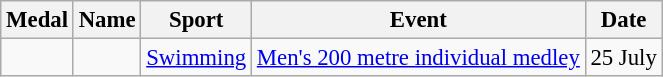<table class="wikitable sortable" style="font-size:95%">
<tr>
<th>Medal</th>
<th>Name</th>
<th>Sport</th>
<th>Event</th>
<th>Date</th>
</tr>
<tr>
<td></td>
<td></td>
<td><a href='#'>Swimming</a></td>
<td><a href='#'>Men's 200 metre individual medley</a></td>
<td>25 July</td>
</tr>
</table>
